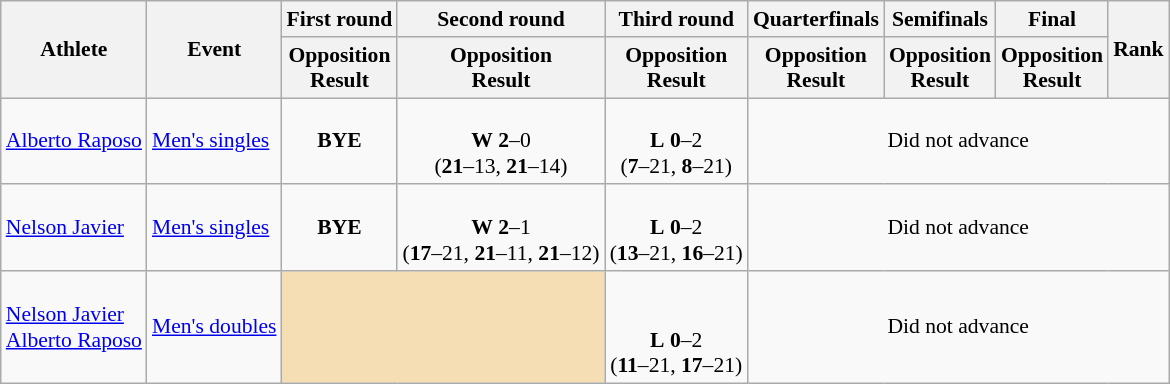<table class="wikitable" style="font-size:90%">
<tr>
<th rowspan="2">Athlete</th>
<th rowspan="2">Event</th>
<th>First round</th>
<th>Second round</th>
<th>Third round</th>
<th>Quarterfinals</th>
<th>Semifinals</th>
<th>Final</th>
<th rowspan="2">Rank</th>
</tr>
<tr>
<th>Opposition<br>Result</th>
<th>Opposition<br>Result</th>
<th>Opposition<br>Result</th>
<th>Opposition<br>Result</th>
<th>Opposition<br>Result</th>
<th>Opposition<br>Result</th>
</tr>
<tr>
<td><a href='#'>Alberto Raposo</a></td>
<td><a href='#'>Men's singles</a></td>
<td align=center><strong>BYE</strong></td>
<td align=center><br> <strong>W</strong> <strong>2</strong>–0<br>(<strong>21</strong>–13, <strong>21</strong>–14)</td>
<td align=center><br> <strong>L</strong> <strong>0</strong>–2<br>(<strong>7</strong>–21, <strong>8</strong>–21)</td>
<td align=center colspan="7">Did not advance</td>
</tr>
<tr>
<td><a href='#'>Nelson Javier</a></td>
<td><a href='#'>Men's singles</a></td>
<td align=center><strong>BYE</strong></td>
<td align=center><br> <strong>W</strong> <strong>2</strong>–1<br>(<strong>17</strong>–21, <strong>21</strong>–11, <strong>21</strong>–12)</td>
<td align=center><br> <strong>L</strong> <strong>0</strong>–2<br>(<strong>13</strong>–21, <strong>16</strong>–21)</td>
<td align=center colspan="7">Did not advance</td>
</tr>
<tr>
<td><a href='#'>Nelson Javier</a><br><a href='#'>Alberto Raposo</a></td>
<td><a href='#'>Men's doubles</a></td>
<td align=center colspan=2 bgcolor=wheat></td>
<td align=center><br><br> <strong>L</strong> <strong>0</strong>–2<br>(<strong>11</strong>–21, <strong>17</strong>–21)</td>
<td align=center colspan="7">Did not advance</td>
</tr>
</table>
